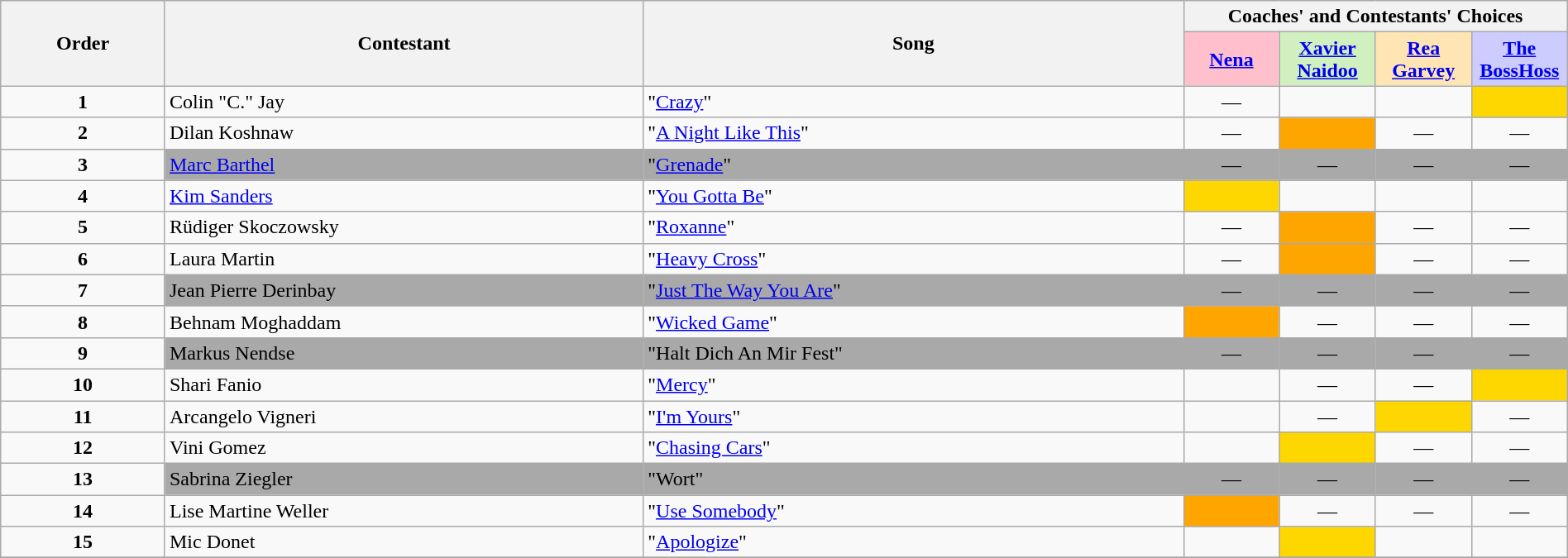<table class="wikitable" style="width:100%;">
<tr>
<th rowspan=2>Order</th>
<th rowspan=2>Contestant</th>
<th rowspan=2>Song</th>
<th colspan=4>Coaches' and Contestants' Choices</th>
</tr>
<tr>
<th style="background-color:pink" width="70"><a href='#'>Nena</a></th>
<th style="background-color:#d0f0c0" width="70"><a href='#'>Xavier Naidoo</a></th>
<th style="background-color:#ffe5b4" width="70"><a href='#'>Rea Garvey</a></th>
<th style="background-color:#ccf" width="70"><a href='#'>The BossHoss</a></th>
</tr>
<tr>
<td align="center"><strong>1</strong></td>
<td>Colin "C." Jay</td>
<td>"<a href='#'>Crazy</a>"</td>
<td align="center">—</td>
<td style=";text-align:center;"></td>
<td style=";text-align:center;"></td>
<td style="background:gold;text-align:center;"></td>
</tr>
<tr>
<td align="center"><strong>2</strong></td>
<td>Dilan Koshnaw</td>
<td>"<a href='#'>A Night Like This</a>"</td>
<td align="center">—</td>
<td style="background:orange;text-align:center;"></td>
<td align="center">—</td>
<td align="center">—</td>
</tr>
<tr>
<td align="center"><strong>3</strong></td>
<td style="background:darkgrey;text-align:left;"><a href='#'>Marc Barthel</a></td>
<td style="background:darkgrey;text-align:left;">"<a href='#'>Grenade</a>"</td>
<td style="background:darkgrey;text-align:center;">—</td>
<td style="background:darkgrey;text-align:center;">—</td>
<td style="background:darkgrey;text-align:center;">—</td>
<td style="background:darkgrey;text-align:center;">—</td>
</tr>
<tr>
<td align="center"><strong>4</strong></td>
<td><a href='#'>Kim Sanders</a></td>
<td>"<a href='#'>You Gotta Be</a>"</td>
<td style="background:gold;text-align:center;"></td>
<td style=";text-align:center;"></td>
<td style=";text-align:center;"></td>
<td style=";text-align:center;"></td>
</tr>
<tr>
<td align="center"><strong>5</strong></td>
<td>Rüdiger Skoczowsky</td>
<td>"<a href='#'>Roxanne</a>"</td>
<td align="center">—</td>
<td style="background:orange;text-align:center;"></td>
<td align="center">—</td>
<td align="center">—</td>
</tr>
<tr>
<td align="center"><strong>6</strong></td>
<td>Laura Martin</td>
<td>"<a href='#'>Heavy Cross</a>"</td>
<td align="center">—</td>
<td style="background:orange;text-align:center;"></td>
<td align="center">—</td>
<td align="center">—</td>
</tr>
<tr>
<td align="center"><strong>7</strong></td>
<td style="background:darkgrey;text-align:left;">Jean Pierre Derinbay</td>
<td style="background:darkgrey;text-align:left;">"<a href='#'>Just The Way You Are</a>"</td>
<td style="background:darkgrey;text-align:center;">—</td>
<td style="background:darkgrey;text-align:center;">—</td>
<td style="background:darkgrey;text-align:center;">—</td>
<td style="background:darkgrey;text-align:center;">—</td>
</tr>
<tr>
<td align="center"><strong>8</strong></td>
<td>Behnam Moghaddam</td>
<td>"<a href='#'>Wicked Game</a>"</td>
<td style="background:orange;text-align:center;"></td>
<td align="center">—</td>
<td align="center">—</td>
<td align="center">—</td>
</tr>
<tr>
<td align="center"><strong>9</strong></td>
<td style="background:darkgrey;text-align:left;">Markus Nendse</td>
<td style="background:darkgrey;text-align:left;">"Halt Dich An Mir Fest"</td>
<td style="background:darkgrey;text-align:center;">—</td>
<td style="background:darkgrey;text-align:center;">—</td>
<td style="background:darkgrey;text-align:center;">—</td>
<td style="background:darkgrey;text-align:center;">—</td>
</tr>
<tr>
<td align="center"><strong>10</strong></td>
<td>Shari Fanio</td>
<td>"<a href='#'>Mercy</a>"</td>
<td style=";text-align:center;"></td>
<td align="center">—</td>
<td align="center">—</td>
<td style="background:gold;text-align:center;"></td>
</tr>
<tr>
<td align="center"><strong>11</strong></td>
<td>Arcangelo Vigneri</td>
<td>"<a href='#'>I'm Yours</a>"</td>
<td style=";text-align:center;"></td>
<td align="center">—</td>
<td style="background:gold;text-align:center;"></td>
<td align="center">—</td>
</tr>
<tr>
<td align="center"><strong>12</strong></td>
<td>Vini Gomez</td>
<td>"<a href='#'>Chasing Cars</a>"</td>
<td style=";text-align:center;"></td>
<td style="background:gold;text-align:center;"></td>
<td align="center">—</td>
<td align="center">—</td>
</tr>
<tr>
<td align="center"><strong>13</strong></td>
<td style="background:darkgrey;text-align:left;">Sabrina Ziegler</td>
<td style="background:darkgrey;text-align:left;">"Wort"</td>
<td style="background:darkgrey;text-align:center;">—</td>
<td style="background:darkgrey;text-align:center;">—</td>
<td style="background:darkgrey;text-align:center;">—</td>
<td style="background:darkgrey;text-align:center;">—</td>
</tr>
<tr>
<td align="center"><strong>14</strong></td>
<td>Lise Martine Weller</td>
<td>"<a href='#'>Use Somebody</a>"</td>
<td style="background:orange;text-align:center;"></td>
<td align="center">—</td>
<td align="center">—</td>
<td align="center">—</td>
</tr>
<tr>
<td align="center"><strong>15</strong></td>
<td>Mic Donet</td>
<td>"<a href='#'>Apologize</a>"</td>
<td style=";text-align:center;"></td>
<td style="background:gold;text-align:center;"></td>
<td style=";text-align:center;"></td>
<td style=";text-align:center;"></td>
</tr>
<tr>
</tr>
</table>
